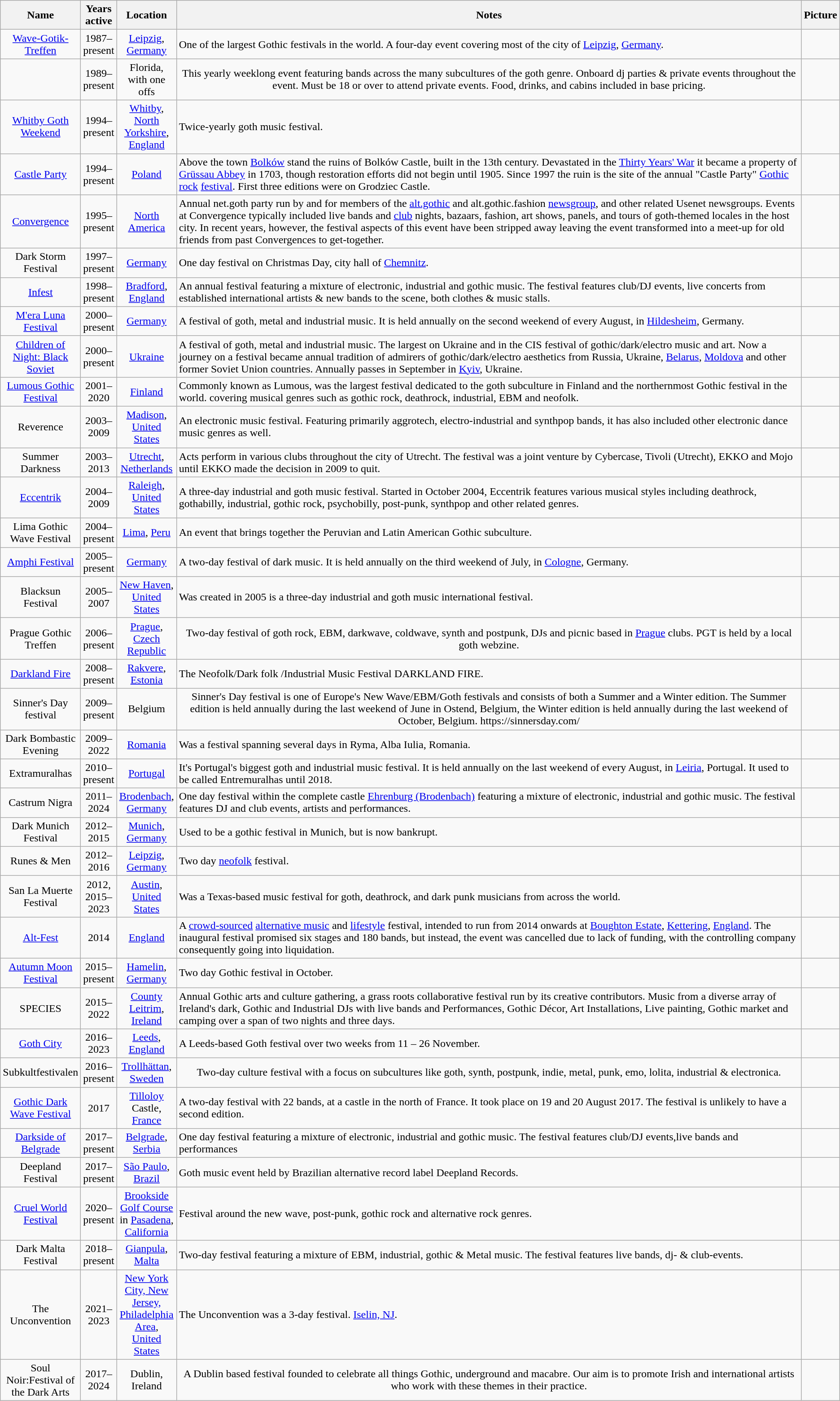<table class="sortable wikitable" style="text-align:center;">
<tr>
<th style="width:100px;">Name</th>
<th style="width:10px;">Years active</th>
<th style="width:5px;">Location</th>
<th class="unsortable">Notes</th>
<th>Picture</th>
</tr>
<tr>
<td><a href='#'>Wave-Gotik-Treffen</a></td>
<td rowspan=1;>1987–present</td>
<td><a href='#'>Leipzig</a>, <a href='#'>Germany</a></td>
<td style="text-align:left">One of the largest Gothic festivals in the world. A four-day event covering most of the city of <a href='#'>Leipzig</a>, <a href='#'>Germany</a>.</td>
<td></td>
</tr>
<tr>
<td></td>
<td>1989–present</td>
<td>Florida, with one offs</td>
<td>This yearly weeklong event featuring bands across the many subcultures of the goth genre.  Onboard dj parties & private events throughout the event.  Must be 18 or over to attend private events.  Food, drinks, and cabins included in base pricing.</td>
<td></td>
</tr>
<tr>
<td><a href='#'>Whitby Goth Weekend</a></td>
<td>1994– present</td>
<td><a href='#'>Whitby</a>, <a href='#'>North Yorkshire</a>, <a href='#'>England</a></td>
<td style="text-align:left">Twice-yearly goth music festival.</td>
<td></td>
</tr>
<tr>
<td><a href='#'>Castle Party</a></td>
<td>1994–present</td>
<td><a href='#'>Poland</a></td>
<td style="text-align:left">Above the town <a href='#'>Bolków</a> stand the ruins of Bolków Castle, built in the 13th century. Devastated in the <a href='#'>Thirty Years' War</a> it became a property of <a href='#'>Grüssau Abbey</a> in 1703, though restoration efforts did not begin until 1905. Since 1997 the ruin is the site of the annual "Castle Party" <a href='#'>Gothic rock</a> <a href='#'>festival</a>. First three editions were on Grodziec Castle.</td>
<td></td>
</tr>
<tr>
<td><a href='#'>Convergence</a></td>
<td>1995–present</td>
<td><a href='#'>North America</a></td>
<td style="text-align:left">Annual net.goth party run by and for members of the <a href='#'>alt.gothic</a> and alt.gothic.fashion <a href='#'>newsgroup</a>, and other related Usenet newsgroups. Events at Convergence typically included live bands and <a href='#'>club</a> nights, bazaars, fashion, art shows, panels, and tours of goth-themed locales in the host city. In recent years, however, the festival aspects of this event have been stripped away leaving the event transformed into a meet-up for old friends from past Convergences to get-together.</td>
<td></td>
</tr>
<tr>
<td>Dark Storm Festival</td>
<td>1997–present</td>
<td><a href='#'>Germany</a></td>
<td style="text-align:left">One day festival on Christmas Day, city hall of <a href='#'>Chemnitz</a>.</td>
<td></td>
</tr>
<tr>
<td><a href='#'>Infest</a></td>
<td>1998–present</td>
<td><a href='#'>Bradford</a>, <a href='#'>England</a></td>
<td style="text-align:left">An annual festival featuring a mixture of electronic, industrial and gothic music. The festival features club/DJ events, live concerts from established international artists & new bands to the scene, both clothes & music stalls.</td>
<td></td>
</tr>
<tr>
<td><a href='#'>M'era Luna Festival</a></td>
<td>2000–present</td>
<td><a href='#'>Germany</a></td>
<td style="text-align:left">A festival of goth, metal and industrial music. It is held annually on the second weekend of every August, in <a href='#'>Hildesheim</a>, Germany.</td>
<td></td>
</tr>
<tr>
<td><a href='#'>Children of Night: Black Soviet</a></td>
<td>2000–present</td>
<td><a href='#'>Ukraine</a></td>
<td style="text-align:left">A festival of goth, metal and industrial music. The largest on Ukraine and in the CIS festival of gothic/dark/electro music and art. Now a journey on a festival became annual tradition of admirers of gothic/dark/electro aesthetics from Russia, Ukraine, <a href='#'>Belarus</a>, <a href='#'>Moldova</a> and other former Soviet Union countries. Annually passes in September in <a href='#'>Kyiv</a>, Ukraine.</td>
<td></td>
</tr>
<tr>
<td><a href='#'>Lumous Gothic Festival</a></td>
<td>2001–2020</td>
<td><a href='#'>Finland</a></td>
<td style="text-align:left">Commonly known as Lumous, was the largest festival dedicated to the goth subculture in Finland and the northernmost Gothic festival in the world. covering musical genres such as gothic rock, deathrock, industrial, EBM and neofolk.</td>
<td></td>
</tr>
<tr>
<td>Reverence</td>
<td>2003–2009</td>
<td><a href='#'>Madison</a>, <a href='#'>United States</a></td>
<td style="text-align:left">An electronic music festival. Featuring primarily aggrotech, electro-industrial and synthpop bands, it has also included other electronic dance music genres as well.</td>
<td></td>
</tr>
<tr>
<td>Summer Darkness</td>
<td>2003–2013</td>
<td><a href='#'>Utrecht</a>, <a href='#'>Netherlands</a></td>
<td style="text-align:left">Acts perform in various clubs throughout the city of Utrecht. The festival was a joint venture by Cybercase, Tivoli (Utrecht), EKKO and Mojo until EKKO made the decision in 2009 to quit.</td>
<td></td>
</tr>
<tr>
<td><a href='#'>Eccentrik</a></td>
<td>2004–2009</td>
<td><a href='#'>Raleigh</a>, <a href='#'>United States</a></td>
<td style="text-align:left">A three-day industrial and goth music festival. Started in October 2004, Eccentrik features various musical styles including deathrock, gothabilly, industrial, gothic rock, psychobilly, post-punk, synthpop and other related genres.</td>
<td></td>
</tr>
<tr>
<td>Lima Gothic Wave Festival</td>
<td>2004–present</td>
<td><a href='#'>Lima</a>, <a href='#'>Peru</a></td>
<td style="text-align:left">An event that brings together the Peruvian and Latin American Gothic subculture.</td>
<td></td>
</tr>
<tr>
<td><a href='#'>Amphi Festival</a></td>
<td>2005–present</td>
<td><a href='#'>Germany</a></td>
<td style="text-align:left">A two-day festival of dark music. It is held annually on the third weekend of July, in <a href='#'>Cologne</a>, Germany.</td>
<td></td>
</tr>
<tr>
<td>Blacksun Festival</td>
<td>2005–2007</td>
<td><a href='#'>New Haven</a>, <a href='#'>United States</a></td>
<td style="text-align:left">Was created in 2005 is a three-day industrial and goth music international festival.</td>
<td></td>
</tr>
<tr>
<td>Prague Gothic Treffen</td>
<td>2006–present</td>
<td><a href='#'>Prague</a>, <a href='#'>Czech Republic</a></td>
<td>Two-day festival of goth rock, EBM, darkwave, coldwave, synth and postpunk, DJs and picnic based in <a href='#'>Prague</a> clubs. PGT is held by a local goth webzine.</td>
<td></td>
</tr>
<tr>
<td><a href='#'>Darkland Fire</a></td>
<td>2008–present</td>
<td><a href='#'>Rakvere</a>, <a href='#'>Estonia</a></td>
<td style="text-align:left">The Neofolk/Dark folk /Industrial Music Festival DARKLAND FIRE.</td>
<td></td>
</tr>
<tr>
<td>Sinner's Day festival</td>
<td>2009–present</td>
<td>Belgium</td>
<td>Sinner's Day festival is one of Europe's New Wave/EBM/Goth festivals and consists of both a Summer and a Winter edition. The Summer edition is held annually during the last weekend of June in Ostend, Belgium, the Winter edition is held annually during the last weekend of October, Belgium. https://sinnersday.com/</td>
<td></td>
</tr>
<tr>
<td>Dark Bombastic Evening</td>
<td>2009–2022</td>
<td><a href='#'>Romania</a></td>
<td style="text-align:left">Was a festival spanning several days in Ryma, Alba Iulia, Romania.</td>
<td></td>
</tr>
<tr>
<td>Extramuralhas</td>
<td>2010–present</td>
<td><a href='#'>Portugal</a></td>
<td style="text-align:left">It's Portugal's biggest goth and industrial music festival. It is held annually on the last weekend of every August, in <a href='#'>Leiria</a>, Portugal. It used to be called Entremuralhas until 2018.</td>
<td></td>
</tr>
<tr>
<td>Castrum Nigra</td>
<td>2011–2024</td>
<td><a href='#'>Brodenbach</a>, <a href='#'>Germany</a></td>
<td style="text-align:left">One day festival within the complete castle <a href='#'>Ehrenburg (Brodenbach)</a> featuring a mixture of electronic, industrial and gothic music. The festival features DJ and club events, artists and performances.</td>
<td></td>
</tr>
<tr>
<td>Dark Munich Festival</td>
<td>2012–2015</td>
<td><a href='#'>Munich</a>, <a href='#'>Germany</a></td>
<td style="text-align:left">Used to be a gothic festival in Munich, but is now bankrupt.</td>
<td></td>
</tr>
<tr>
<td>Runes & Men</td>
<td>2012–2016</td>
<td><a href='#'>Leipzig</a>, <a href='#'>Germany</a></td>
<td style="text-align:left">Two day <a href='#'>neofolk</a> festival.</td>
<td></td>
</tr>
<tr>
<td>San La Muerte Festival</td>
<td>2012, 2015–2023</td>
<td><a href='#'>Austin</a>, <a href='#'>United States</a></td>
<td style="text-align:left">Was a Texas-based music festival for goth, deathrock, and dark punk musicians from across the world.</td>
</tr>
<tr>
<td><a href='#'>Alt-Fest</a></td>
<td>2014</td>
<td><a href='#'>England</a></td>
<td style="text-align:left">A <a href='#'>crowd-sourced</a> <a href='#'>alternative music</a> and <a href='#'>lifestyle</a> festival, intended to run from 2014 onwards at <a href='#'>Boughton Estate</a>, <a href='#'>Kettering</a>, <a href='#'>England</a>. The inaugural festival promised six stages and 180 bands, but instead, the event was cancelled due to lack of funding, with the controlling company consequently going into liquidation.</td>
<td></td>
</tr>
<tr>
<td><a href='#'>Autumn Moon Festival</a></td>
<td>2015–present</td>
<td><a href='#'>Hamelin</a>, <a href='#'>Germany</a></td>
<td style="text-align:left">Two day Gothic festival in October.</td>
<td></td>
</tr>
<tr>
<td>SPECIES</td>
<td>2015–2022</td>
<td><a href='#'>County Leitrim</a>, <a href='#'>Ireland</a></td>
<td style="text-align:left">Annual Gothic arts and culture gathering, a grass roots collaborative festival run by its creative contributors. Music from a diverse array of Ireland's dark, Gothic and Industrial DJs with live bands and Performances, Gothic Décor, Art Installations, Live painting, Gothic market and camping over a span of two nights and three days.</td>
<td></td>
</tr>
<tr>
<td><a href='#'>Goth City</a></td>
<td>2016–2023</td>
<td><a href='#'>Leeds</a>, <a href='#'>England</a></td>
<td style="text-align:left">A Leeds-based Goth festival over two weeks from 11 – 26 November.</td>
<td></td>
</tr>
<tr>
<td>Subkultfestivalen</td>
<td>2016–present</td>
<td><a href='#'>Trollhättan</a>, <a href='#'>Sweden</a></td>
<td>Two-day culture festival with a focus on subcultures like goth, synth, postpunk, indie, metal, punk, emo, lolita, industrial & electronica.</td>
<td></td>
</tr>
<tr>
<td><a href='#'>Gothic Dark Wave Festival</a></td>
<td>2017</td>
<td><a href='#'>Tilloloy</a> Castle, <a href='#'>France</a></td>
<td style="text-align:left">A two-day festival with 22 bands, at a castle in the north of France. It took place on 19 and 20 August 2017. The festival is unlikely to have a second edition.</td>
<td></td>
</tr>
<tr>
<td><a href='#'>Darkside of Belgrade</a></td>
<td>2017–present</td>
<td><a href='#'>Belgrade</a>, <a href='#'>Serbia</a></td>
<td style="text-align:left">One day festival featuring a mixture of electronic, industrial and gothic music. The festival features club/DJ events,live bands and performances</td>
<td></td>
</tr>
<tr>
<td>Deepland Festival</td>
<td>2017–present</td>
<td><a href='#'>São Paulo</a>, <a href='#'>Brazil</a></td>
<td style="text-align:left">Goth music event held by Brazilian alternative record label Deepland Records.</td>
<td></td>
</tr>
<tr>
<td><a href='#'>Cruel World Festival</a></td>
<td>2020–present</td>
<td><a href='#'>Brookside Golf Course</a> in <a href='#'>Pasadena</a>, <a href='#'>California</a></td>
<td style="text-align:left">Festival around the new wave, post-punk, gothic rock and alternative rock genres.</td>
<td></td>
</tr>
<tr>
<td>Dark Malta Festival</td>
<td>2018–present</td>
<td><a href='#'>Gianpula</a>, <a href='#'>Malta</a></td>
<td style="text-align:left">Two-day festival featuring a mixture of EBM, industrial, gothic & Metal music. The festival features live bands, dj- & club-events.</td>
<td></td>
</tr>
<tr>
<td>The Unconvention</td>
<td>2021–2023</td>
<td><a href='#'>New York City, New Jersey, Philadelphia Area</a>, <a href='#'>United States</a></td>
<td style="text-align:left">The Unconvention was a 3-day festival. <a href='#'>Iselin, NJ</a>.</td>
<td></td>
</tr>
<tr>
<td>Soul Noir:Festival of the Dark Arts</td>
<td>2017–2024</td>
<td>Dublin, Ireland</td>
<td>A Dublin based festival founded to celebrate all things Gothic, underground and macabre. Our aim is to promote Irish and international artists who work with these themes in their practice.</td>
<td></td>
</tr>
</table>
